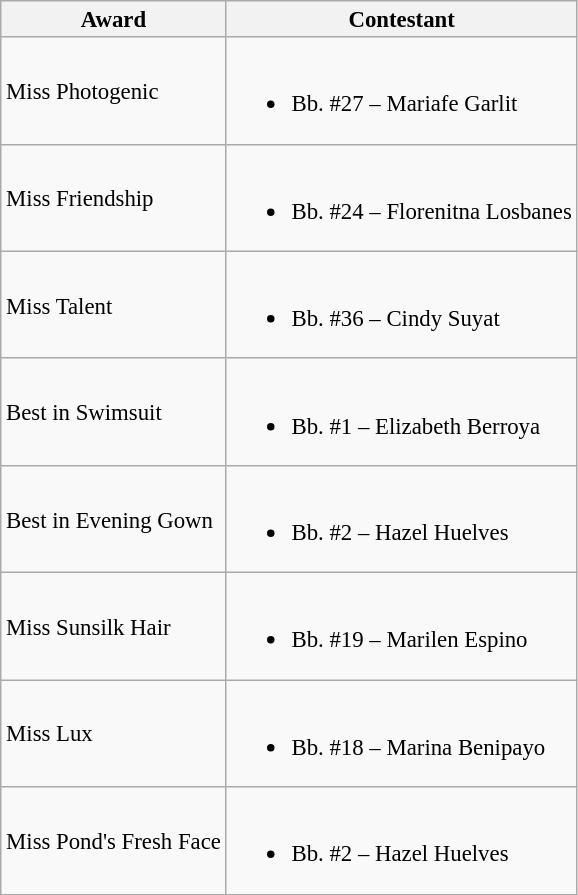<table class="wikitable sortable" style="text-align:left; font-size:95%; line-height:17px; width:auto;">
<tr>
<th>Award</th>
<th>Contestant</th>
</tr>
<tr>
<td>Miss Photogenic</td>
<td><br><ul><li>Bb. #27 – Mariafe Garlit</li></ul></td>
</tr>
<tr>
<td>Miss Friendship</td>
<td><br><ul><li>Bb. #24 – Florenitna Losbanes</li></ul></td>
</tr>
<tr>
<td>Miss Talent</td>
<td><br><ul><li>Bb. #36 – Cindy Suyat</li></ul></td>
</tr>
<tr>
<td>Best in Swimsuit</td>
<td><br><ul><li>Bb. #1 – Elizabeth Berroya</li></ul></td>
</tr>
<tr>
<td>Best in Evening Gown</td>
<td><br><ul><li>Bb. #2 – Hazel Huelves</li></ul></td>
</tr>
<tr>
<td>Miss Sunsilk Hair</td>
<td><br><ul><li>Bb. #19 – Marilen Espino</li></ul></td>
</tr>
<tr>
<td>Miss Lux</td>
<td><br><ul><li>Bb. #18 – Marina Benipayo</li></ul></td>
</tr>
<tr>
<td>Miss Pond's Fresh Face</td>
<td><br><ul><li>Bb. #2 – Hazel Huelves</li></ul></td>
</tr>
</table>
